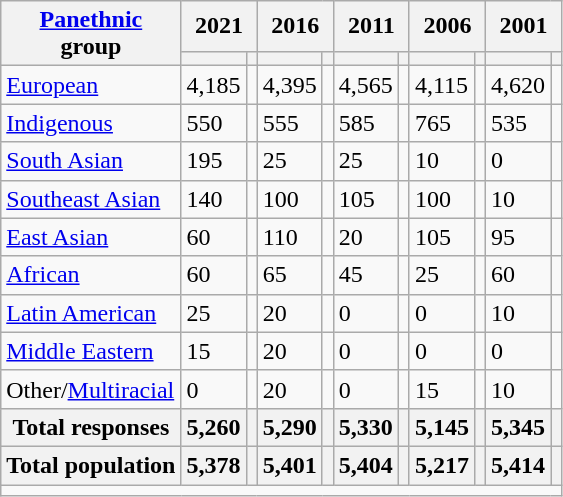<table class="wikitable collapsible sortable">
<tr>
<th rowspan="2"><a href='#'>Panethnic</a><br>group</th>
<th colspan="2">2021</th>
<th colspan="2">2016</th>
<th colspan="2">2011</th>
<th colspan="2">2006</th>
<th colspan="2">2001</th>
</tr>
<tr>
<th><a href='#'></a></th>
<th></th>
<th></th>
<th></th>
<th></th>
<th></th>
<th></th>
<th></th>
<th></th>
<th></th>
</tr>
<tr>
<td><a href='#'>European</a></td>
<td>4,185</td>
<td></td>
<td>4,395</td>
<td></td>
<td>4,565</td>
<td></td>
<td>4,115</td>
<td></td>
<td>4,620</td>
<td></td>
</tr>
<tr>
<td><a href='#'>Indigenous</a></td>
<td>550</td>
<td></td>
<td>555</td>
<td></td>
<td>585</td>
<td></td>
<td>765</td>
<td></td>
<td>535</td>
<td></td>
</tr>
<tr>
<td><a href='#'>South Asian</a></td>
<td>195</td>
<td></td>
<td>25</td>
<td></td>
<td>25</td>
<td></td>
<td>10</td>
<td></td>
<td>0</td>
<td></td>
</tr>
<tr>
<td><a href='#'>Southeast Asian</a></td>
<td>140</td>
<td></td>
<td>100</td>
<td></td>
<td>105</td>
<td></td>
<td>100</td>
<td></td>
<td>10</td>
<td></td>
</tr>
<tr>
<td><a href='#'>East Asian</a></td>
<td>60</td>
<td></td>
<td>110</td>
<td></td>
<td>20</td>
<td></td>
<td>105</td>
<td></td>
<td>95</td>
<td></td>
</tr>
<tr>
<td><a href='#'>African</a></td>
<td>60</td>
<td></td>
<td>65</td>
<td></td>
<td>45</td>
<td></td>
<td>25</td>
<td></td>
<td>60</td>
<td></td>
</tr>
<tr>
<td><a href='#'>Latin American</a></td>
<td>25</td>
<td></td>
<td>20</td>
<td></td>
<td>0</td>
<td></td>
<td>0</td>
<td></td>
<td>10</td>
<td></td>
</tr>
<tr>
<td><a href='#'>Middle Eastern</a></td>
<td>15</td>
<td></td>
<td>20</td>
<td></td>
<td>0</td>
<td></td>
<td>0</td>
<td></td>
<td>0</td>
<td></td>
</tr>
<tr>
<td>Other/<a href='#'>Multiracial</a></td>
<td>0</td>
<td></td>
<td>20</td>
<td></td>
<td>0</td>
<td></td>
<td>15</td>
<td></td>
<td>10</td>
<td></td>
</tr>
<tr>
<th>Total responses</th>
<th>5,260</th>
<th></th>
<th>5,290</th>
<th></th>
<th>5,330</th>
<th></th>
<th>5,145</th>
<th></th>
<th>5,345</th>
<th></th>
</tr>
<tr>
<th>Total population</th>
<th>5,378</th>
<th></th>
<th>5,401</th>
<th></th>
<th>5,404</th>
<th></th>
<th>5,217</th>
<th></th>
<th>5,414</th>
<th></th>
</tr>
<tr class="sortbottom">
<td colspan="15"></td>
</tr>
</table>
